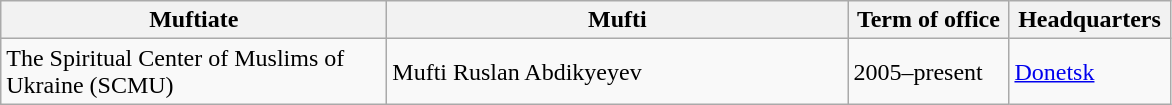<table class=wikitable>
<tr>
<th scope="row" width="250">Muftiate</th>
<th scope="row" width="300">Mufti</th>
<th scope="row" width="100">Term of office</th>
<th scope="row" width="100">Headquarters</th>
</tr>
<tr>
<td>The Spiritual Center of Muslims of Ukraine (SCMU)</td>
<td>Mufti Ruslan Abdikyeyev</td>
<td>2005–present</td>
<td><a href='#'>Donetsk</a></td>
</tr>
</table>
